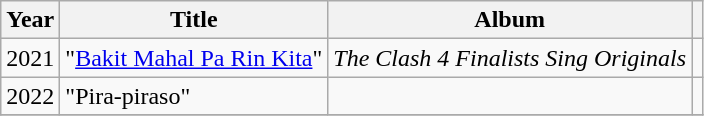<table class="wikitable">
<tr>
<th>Year</th>
<th>Title</th>
<th>Album</th>
<th></th>
</tr>
<tr>
<td>2021</td>
<td>"<a href='#'>Bakit Mahal Pa Rin Kita</a>"</td>
<td><em>The Clash 4 Finalists Sing Originals</em></td>
<td></td>
</tr>
<tr>
<td>2022</td>
<td>"Pira-piraso"</td>
<td></td>
<td></td>
</tr>
<tr>
</tr>
</table>
